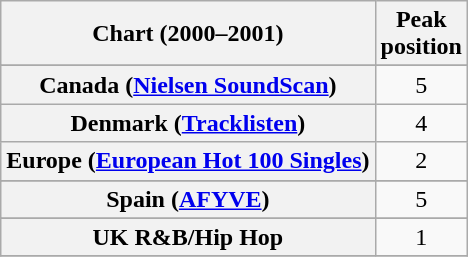<table class="wikitable sortable plainrowheaders" style="text-align:center">
<tr>
<th scope="col">Chart (2000–2001)</th>
<th scope="col">Peak<br>position</th>
</tr>
<tr>
</tr>
<tr>
</tr>
<tr>
</tr>
<tr>
</tr>
<tr>
</tr>
<tr>
<th scope="row">Canada (<a href='#'>Nielsen SoundScan</a>)</th>
<td>5</td>
</tr>
<tr>
<th scope="row">Denmark (<a href='#'>Tracklisten</a>)</th>
<td>4</td>
</tr>
<tr>
<th scope="row">Europe (<a href='#'>European Hot 100 Singles</a>)</th>
<td>2</td>
</tr>
<tr>
</tr>
<tr>
</tr>
<tr>
</tr>
<tr>
</tr>
<tr>
</tr>
<tr>
</tr>
<tr>
</tr>
<tr>
</tr>
<tr>
</tr>
<tr>
</tr>
<tr>
<th scope="row">Spain (<a href='#'>AFYVE</a>)</th>
<td>5</td>
</tr>
<tr>
</tr>
<tr>
</tr>
<tr>
</tr>
<tr>
<th scope="row">UK R&B/Hip Hop</th>
<td>1</td>
</tr>
<tr>
</tr>
</table>
